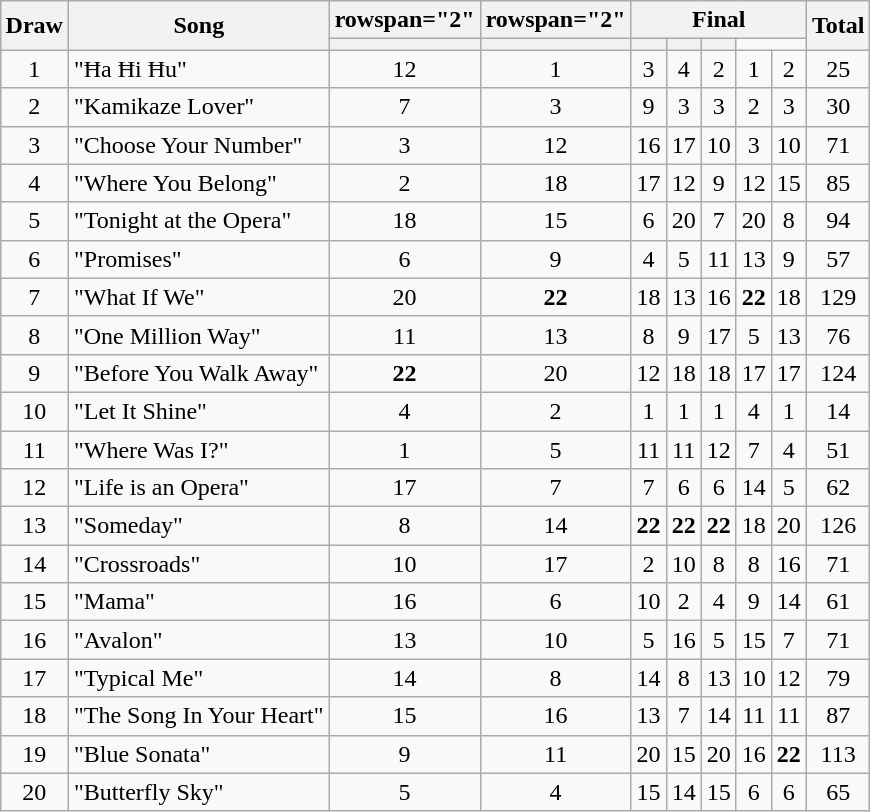<table class="wikitable collapsible" style="margin: 1em auto 1em auto; text-align:center">
<tr>
<th rowspan="2">Draw</th>
<th rowspan="2">Song</th>
<th>rowspan="2" </th>
<th>rowspan="2" </th>
<th colspan="5">Final</th>
<th rowspan="2">Total</th>
</tr>
<tr>
<th></th>
<th></th>
<th></th>
<th></th>
<th></th>
</tr>
<tr>
<td>1</td>
<td align="left">"Ħa Ħi Ħu"</td>
<td>12</td>
<td>1</td>
<td>3</td>
<td>4</td>
<td>2</td>
<td>1</td>
<td>2</td>
<td>25</td>
</tr>
<tr>
<td>2</td>
<td align="left">"Kamikaze Lover"</td>
<td>7</td>
<td>3</td>
<td>9</td>
<td>3</td>
<td>3</td>
<td>2</td>
<td>3</td>
<td>30</td>
</tr>
<tr>
<td>3</td>
<td align="left">"Choose Your Number"</td>
<td>3</td>
<td>12</td>
<td>16</td>
<td>17</td>
<td>10</td>
<td>3</td>
<td>10</td>
<td>71</td>
</tr>
<tr>
<td>4</td>
<td align="left">"Where You Belong"</td>
<td>2</td>
<td>18</td>
<td>17</td>
<td>12</td>
<td>9</td>
<td>12</td>
<td>15</td>
<td>85</td>
</tr>
<tr>
<td>5</td>
<td align="left">"Tonight at the Opera"</td>
<td>18</td>
<td>15</td>
<td>6</td>
<td>20</td>
<td>7</td>
<td>20</td>
<td>8</td>
<td>94</td>
</tr>
<tr>
<td>6</td>
<td align="left">"Promises"</td>
<td>6</td>
<td>9</td>
<td>4</td>
<td>5</td>
<td>11</td>
<td>13</td>
<td>9</td>
<td>57</td>
</tr>
<tr>
<td>7</td>
<td align="left">"What If We"</td>
<td>20</td>
<td><strong>22</strong></td>
<td>18</td>
<td>13</td>
<td>16</td>
<td><strong>22</strong></td>
<td>18</td>
<td>129</td>
</tr>
<tr>
<td>8</td>
<td align="left">"One Million Way"</td>
<td>11</td>
<td>13</td>
<td>8</td>
<td>9</td>
<td>17</td>
<td>5</td>
<td>13</td>
<td>76</td>
</tr>
<tr>
<td>9</td>
<td align="left">"Before You Walk Away"</td>
<td><strong>22</strong></td>
<td>20</td>
<td>12</td>
<td>18</td>
<td>18</td>
<td>17</td>
<td>17</td>
<td>124</td>
</tr>
<tr>
<td>10</td>
<td align="left">"Let It Shine"</td>
<td>4</td>
<td>2</td>
<td>1</td>
<td>1</td>
<td>1</td>
<td>4</td>
<td>1</td>
<td>14</td>
</tr>
<tr>
<td>11</td>
<td align="left">"Where Was I?"</td>
<td>1</td>
<td>5</td>
<td>11</td>
<td>11</td>
<td>12</td>
<td>7</td>
<td>4</td>
<td>51</td>
</tr>
<tr>
<td>12</td>
<td align="left">"Life is an Opera"</td>
<td>17</td>
<td>7</td>
<td>7</td>
<td>6</td>
<td>6</td>
<td>14</td>
<td>5</td>
<td>62</td>
</tr>
<tr>
<td>13</td>
<td align="left">"Someday"</td>
<td>8</td>
<td>14</td>
<td><strong>22</strong></td>
<td><strong>22</strong></td>
<td><strong>22</strong></td>
<td>18</td>
<td>20</td>
<td>126</td>
</tr>
<tr>
<td>14</td>
<td align="left">"Crossroads"</td>
<td>10</td>
<td>17</td>
<td>2</td>
<td>10</td>
<td>8</td>
<td>8</td>
<td>16</td>
<td>71</td>
</tr>
<tr>
<td>15</td>
<td align="left">"Mama"</td>
<td>16</td>
<td>6</td>
<td>10</td>
<td>2</td>
<td>4</td>
<td>9</td>
<td>14</td>
<td>61</td>
</tr>
<tr>
<td>16</td>
<td align="left">"Avalon"</td>
<td>13</td>
<td>10</td>
<td>5</td>
<td>16</td>
<td>5</td>
<td>15</td>
<td>7</td>
<td>71</td>
</tr>
<tr>
<td>17</td>
<td align="left">"Typical Me"</td>
<td>14</td>
<td>8</td>
<td>14</td>
<td>8</td>
<td>13</td>
<td>10</td>
<td>12</td>
<td>79</td>
</tr>
<tr>
<td>18</td>
<td align="left">"The Song In Your Heart"</td>
<td>15</td>
<td>16</td>
<td>13</td>
<td>7</td>
<td>14</td>
<td>11</td>
<td>11</td>
<td>87</td>
</tr>
<tr>
<td>19</td>
<td align="left">"Blue Sonata"</td>
<td>9</td>
<td>11</td>
<td>20</td>
<td>15</td>
<td>20</td>
<td>16</td>
<td><strong>22</strong></td>
<td>113</td>
</tr>
<tr>
<td>20</td>
<td align="left">"Butterfly Sky"</td>
<td>5</td>
<td>4</td>
<td>15</td>
<td>14</td>
<td>15</td>
<td>6</td>
<td>6</td>
<td>65</td>
</tr>
</table>
